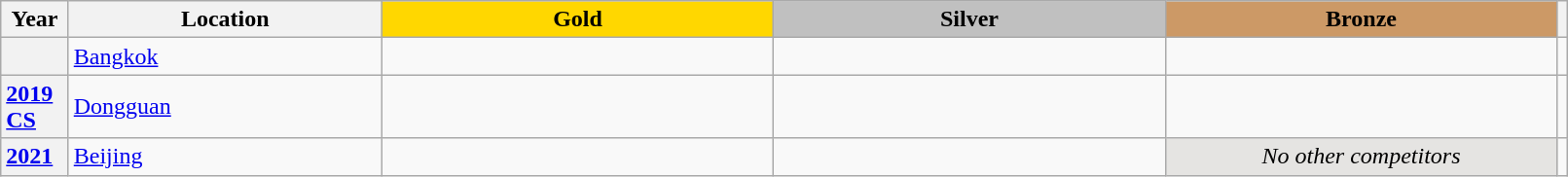<table class="wikitable unsortable" style="text-align:left; width:85%">
<tr>
<th scope="col" style="text-align:center">Year</th>
<th scope="col" style="text-align:center; width:20%">Location</th>
<td scope="col" style="text-align:center; width:25%; background:gold"><strong>Gold</strong></td>
<td scope="col" style="text-align:center; width:25%; background:silver"><strong>Silver</strong></td>
<td scope="col" style="text-align:center; width:25%; background:#c96"><strong>Bronze</strong></td>
<th scope="col" style="text-align:center"></th>
</tr>
<tr>
<th scope="row" style="text-align:left"></th>
<td> <a href='#'>Bangkok</a></td>
<td></td>
<td></td>
<td></td>
<td></td>
</tr>
<tr>
<th scope="row" style="text-align:left"><a href='#'>2019 CS</a></th>
<td> <a href='#'>Dongguan</a></td>
<td></td>
<td></td>
<td></td>
<td></td>
</tr>
<tr>
<th scope="row" style="text-align:left"><a href='#'>2021</a></th>
<td> <a href='#'>Beijing</a></td>
<td></td>
<td></td>
<td align=center bgcolor="e5e4e2"><em>No other competitors</em></td>
<td></td>
</tr>
</table>
